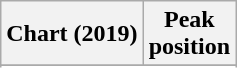<table class="wikitable sortable plainrowheaders" style="text-align:center;">
<tr>
<th scope="col">Chart (2019)</th>
<th scope="col">Peak<br>position</th>
</tr>
<tr>
</tr>
<tr>
</tr>
<tr>
</tr>
<tr>
</tr>
<tr>
</tr>
</table>
